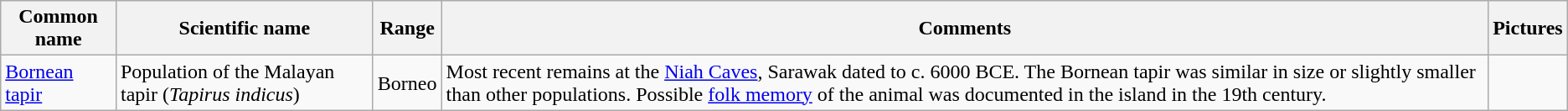<table class="wikitable">
<tr>
<th>Common name</th>
<th>Scientific name</th>
<th>Range</th>
<th class="unsortable">Comments</th>
<th>Pictures</th>
</tr>
<tr>
<td><a href='#'>Bornean tapir</a></td>
<td>Population of the Malayan tapir (<em>Tapirus indicus</em>)</td>
<td>Borneo</td>
<td>Most recent remains at the <a href='#'>Niah Caves</a>, Sarawak dated to c. 6000 BCE. The Bornean tapir was similar in size or slightly smaller than other populations. Possible <a href='#'>folk memory</a> of the animal was documented in the island in the 19th century.</td>
<td></td>
</tr>
</table>
